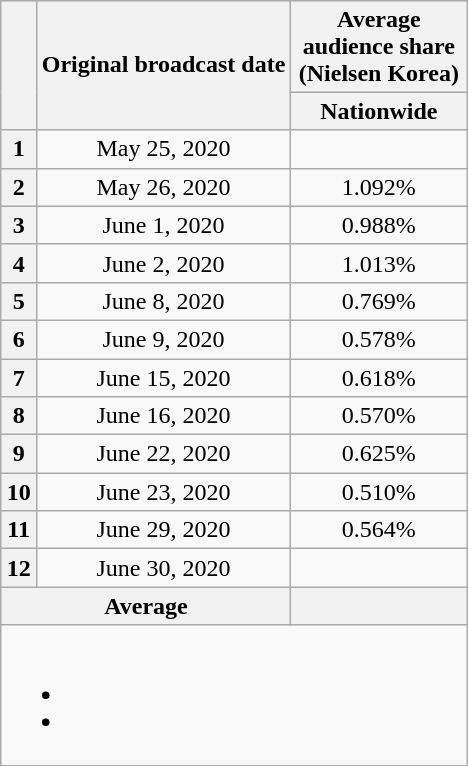<table class="wikitable" style="text-align:center;max-width:400px; margin-left: auto; margin-right: auto; border: none;">
<tr>
</tr>
<tr>
<th rowspan="2"></th>
<th rowspan="2">Original broadcast date</th>
<th colspan="2">Average audience share<br>(Nielsen Korea)</th>
</tr>
<tr>
<th width="110">Nationwide</th>
</tr>
<tr>
<th>1</th>
<td>May 25, 2020</td>
<td></td>
</tr>
<tr>
<th>2</th>
<td>May 26, 2020</td>
<td>1.092%</td>
</tr>
<tr>
<th>3</th>
<td>June 1, 2020</td>
<td>0.988%</td>
</tr>
<tr>
<th>4</th>
<td>June 2, 2020</td>
<td>1.013%</td>
</tr>
<tr>
<th>5</th>
<td>June 8, 2020</td>
<td>0.769%</td>
</tr>
<tr>
<th>6</th>
<td>June 9, 2020</td>
<td>0.578%</td>
</tr>
<tr>
<th>7</th>
<td>June 15, 2020</td>
<td>0.618%</td>
</tr>
<tr>
<th>8</th>
<td>June 16, 2020</td>
<td>0.570%</td>
</tr>
<tr>
<th>9</th>
<td>June 22, 2020</td>
<td>0.625%</td>
</tr>
<tr>
<th>10</th>
<td>June 23, 2020</td>
<td>0.510%</td>
</tr>
<tr>
<th>11</th>
<td>June 29, 2020</td>
<td>0.564%</td>
</tr>
<tr>
<th>12</th>
<td>June 30, 2020</td>
<td></td>
</tr>
<tr>
<th colspan="2">Average</th>
<th></th>
</tr>
<tr>
<td colspan="6"><br><ul><li></li><li></li></ul></td>
</tr>
</table>
